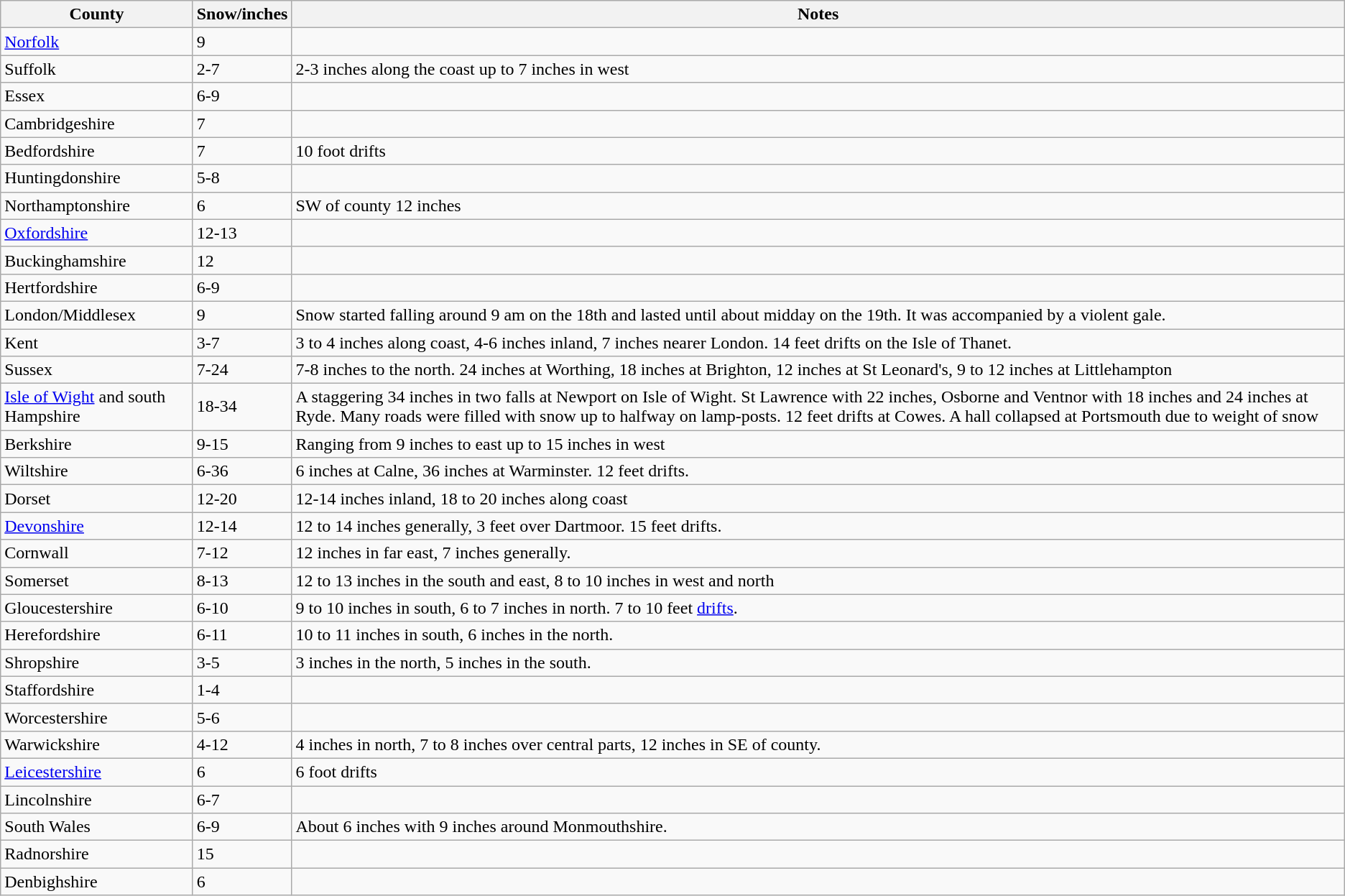<table class="wikitable sortable">
<tr>
<th>County</th>
<th>Snow/inches</th>
<th>Notes</th>
</tr>
<tr>
<td><a href='#'>Norfolk</a></td>
<td>9</td>
<td></td>
</tr>
<tr>
<td>Suffolk</td>
<td>2-7</td>
<td>2-3 inches along the coast up to 7 inches in west</td>
</tr>
<tr>
<td>Essex</td>
<td>6-9</td>
<td></td>
</tr>
<tr>
<td>Cambridgeshire</td>
<td>7</td>
<td></td>
</tr>
<tr>
<td>Bedfordshire</td>
<td>7</td>
<td>10 foot drifts</td>
</tr>
<tr>
<td>Huntingdonshire</td>
<td>5-8</td>
<td></td>
</tr>
<tr>
<td>Northamptonshire</td>
<td>6</td>
<td>SW of county 12 inches</td>
</tr>
<tr>
<td><a href='#'>Oxfordshire</a></td>
<td>12-13</td>
<td></td>
</tr>
<tr>
<td>Buckinghamshire</td>
<td>12</td>
<td></td>
</tr>
<tr>
<td>Hertfordshire</td>
<td>6-9</td>
<td></td>
</tr>
<tr>
<td>London/Middlesex</td>
<td>9</td>
<td>Snow started falling around 9 am on the 18th and lasted until about midday on the 19th. It was accompanied by a violent gale.</td>
</tr>
<tr>
<td>Kent</td>
<td>3-7</td>
<td>3 to 4 inches along coast, 4-6 inches inland, 7 inches nearer London. 14 feet drifts on the Isle of Thanet.</td>
</tr>
<tr>
<td>Sussex</td>
<td>7-24</td>
<td>7-8 inches to the north. 24 inches at Worthing, 18 inches at Brighton, 12 inches at St Leonard's, 9 to 12 inches at Littlehampton</td>
</tr>
<tr>
<td><a href='#'>Isle of Wight</a> and south Hampshire</td>
<td>18-34</td>
<td>A staggering 34 inches in two falls at Newport on Isle of Wight. St Lawrence with 22 inches, Osborne and Ventnor with 18 inches and 24 inches at Ryde. Many roads were filled with snow up to halfway on lamp-posts. 12 feet drifts at Cowes. A hall collapsed at Portsmouth due to weight of snow</td>
</tr>
<tr>
<td>Berkshire</td>
<td>9-15</td>
<td>Ranging from 9 inches to east up to 15 inches in west</td>
</tr>
<tr>
<td>Wiltshire</td>
<td>6-36</td>
<td>6 inches at Calne, 36 inches at Warminster. 12 feet drifts.</td>
</tr>
<tr>
<td>Dorset</td>
<td>12-20</td>
<td>12-14 inches inland, 18 to 20 inches along coast</td>
</tr>
<tr>
<td><a href='#'>Devonshire</a></td>
<td>12-14</td>
<td>12 to 14 inches generally, 3 feet over Dartmoor. 15 feet drifts.</td>
</tr>
<tr>
<td>Cornwall</td>
<td>7-12</td>
<td>12 inches in far east, 7 inches generally.</td>
</tr>
<tr>
<td>Somerset</td>
<td>8-13</td>
<td>12 to 13 inches in the south and east, 8 to 10 inches in west and north</td>
</tr>
<tr>
<td>Gloucestershire</td>
<td>6-10</td>
<td>9 to 10 inches in south, 6 to 7 inches in north. 7 to 10 feet <a href='#'>drifts</a>.</td>
</tr>
<tr>
<td>Herefordshire</td>
<td>6-11</td>
<td>10 to 11 inches in south, 6 inches in the north.</td>
</tr>
<tr>
<td>Shropshire</td>
<td>3-5</td>
<td>3 inches in the north, 5 inches in the south.</td>
</tr>
<tr>
<td>Staffordshire</td>
<td>1-4</td>
<td></td>
</tr>
<tr>
<td>Worcestershire</td>
<td>5-6</td>
<td></td>
</tr>
<tr>
<td>Warwickshire</td>
<td>4-12</td>
<td>4 inches in north, 7 to 8 inches over central parts, 12 inches in SE of county.</td>
</tr>
<tr>
<td><a href='#'>Leicestershire</a></td>
<td>6</td>
<td>6 foot drifts</td>
</tr>
<tr>
<td>Lincolnshire</td>
<td>6-7</td>
<td></td>
</tr>
<tr>
<td>South Wales</td>
<td>6-9</td>
<td>About 6 inches with 9 inches around Monmouthshire.</td>
</tr>
<tr>
<td>Radnorshire</td>
<td>15</td>
<td></td>
</tr>
<tr>
<td>Denbighshire</td>
<td>6</td>
<td></td>
</tr>
</table>
